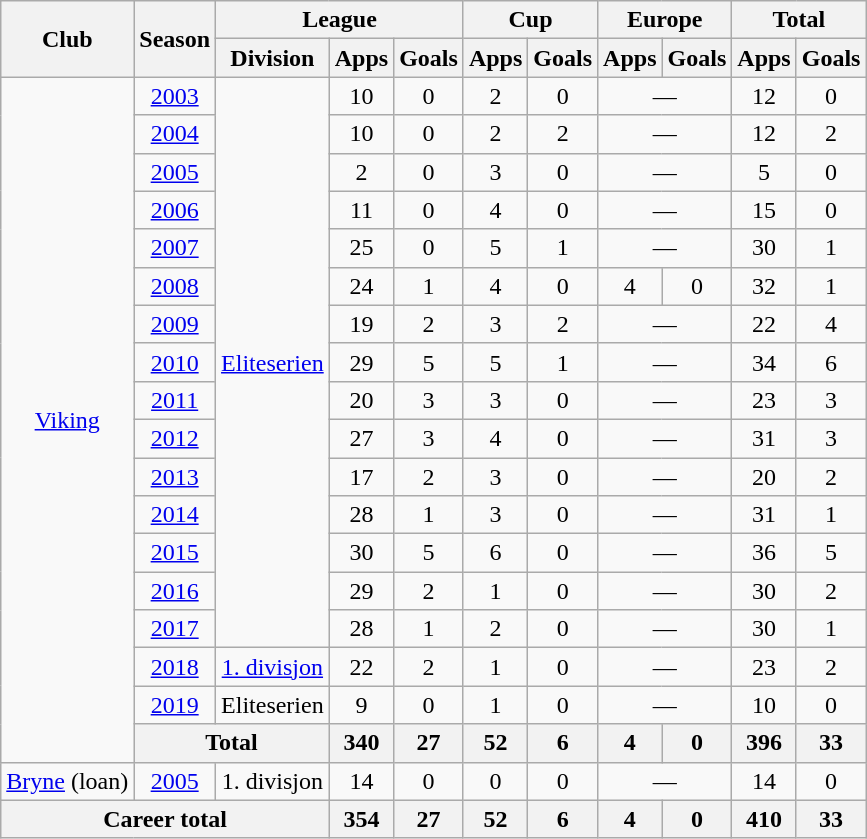<table class="wikitable" style="text-align: center;">
<tr>
<th rowspan="2">Club</th>
<th rowspan="2">Season</th>
<th colspan="3">League</th>
<th colspan="2">Cup</th>
<th colspan="2">Europe</th>
<th colspan="2">Total</th>
</tr>
<tr>
<th>Division</th>
<th>Apps</th>
<th>Goals</th>
<th>Apps</th>
<th>Goals</th>
<th>Apps</th>
<th>Goals</th>
<th>Apps</th>
<th>Goals</th>
</tr>
<tr>
<td rowspan="18"><a href='#'>Viking</a></td>
<td><a href='#'>2003</a></td>
<td rowspan="15"><a href='#'>Eliteserien</a></td>
<td>10</td>
<td>0</td>
<td>2</td>
<td>0</td>
<td colspan="2">—</td>
<td>12</td>
<td>0</td>
</tr>
<tr>
<td><a href='#'>2004</a></td>
<td>10</td>
<td>0</td>
<td>2</td>
<td>2</td>
<td colspan="2">—</td>
<td>12</td>
<td>2</td>
</tr>
<tr>
<td><a href='#'>2005</a></td>
<td>2</td>
<td>0</td>
<td>3</td>
<td>0</td>
<td colspan="2">—</td>
<td>5</td>
<td>0</td>
</tr>
<tr>
<td><a href='#'>2006</a></td>
<td>11</td>
<td>0</td>
<td>4</td>
<td>0</td>
<td colspan="2">—</td>
<td>15</td>
<td>0</td>
</tr>
<tr>
<td><a href='#'>2007</a></td>
<td>25</td>
<td>0</td>
<td>5</td>
<td>1</td>
<td colspan="2">—</td>
<td>30</td>
<td>1</td>
</tr>
<tr>
<td><a href='#'>2008</a></td>
<td>24</td>
<td>1</td>
<td>4</td>
<td>0</td>
<td>4</td>
<td>0</td>
<td>32</td>
<td>1</td>
</tr>
<tr>
<td><a href='#'>2009</a></td>
<td>19</td>
<td>2</td>
<td>3</td>
<td>2</td>
<td colspan="2">—</td>
<td>22</td>
<td>4</td>
</tr>
<tr>
<td><a href='#'>2010</a></td>
<td>29</td>
<td>5</td>
<td>5</td>
<td>1</td>
<td colspan="2">—</td>
<td>34</td>
<td>6</td>
</tr>
<tr>
<td><a href='#'>2011</a></td>
<td>20</td>
<td>3</td>
<td>3</td>
<td>0</td>
<td colspan="2">—</td>
<td>23</td>
<td>3</td>
</tr>
<tr>
<td><a href='#'>2012</a></td>
<td>27</td>
<td>3</td>
<td>4</td>
<td>0</td>
<td colspan="2">—</td>
<td>31</td>
<td>3</td>
</tr>
<tr>
<td><a href='#'>2013</a></td>
<td>17</td>
<td>2</td>
<td>3</td>
<td>0</td>
<td colspan="2">—</td>
<td>20</td>
<td>2</td>
</tr>
<tr>
<td><a href='#'>2014</a></td>
<td>28</td>
<td>1</td>
<td>3</td>
<td>0</td>
<td colspan="2">—</td>
<td>31</td>
<td>1</td>
</tr>
<tr>
<td><a href='#'>2015</a></td>
<td>30</td>
<td>5</td>
<td>6</td>
<td>0</td>
<td colspan="2">—</td>
<td>36</td>
<td>5</td>
</tr>
<tr>
<td><a href='#'>2016</a></td>
<td>29</td>
<td>2</td>
<td>1</td>
<td>0</td>
<td colspan="2">—</td>
<td>30</td>
<td>2</td>
</tr>
<tr>
<td><a href='#'>2017</a></td>
<td>28</td>
<td>1</td>
<td>2</td>
<td>0</td>
<td colspan="2">—</td>
<td>30</td>
<td>1</td>
</tr>
<tr>
<td><a href='#'>2018</a></td>
<td><a href='#'>1. divisjon</a></td>
<td>22</td>
<td>2</td>
<td>1</td>
<td>0</td>
<td colspan="2">—</td>
<td>23</td>
<td>2</td>
</tr>
<tr>
<td><a href='#'>2019</a></td>
<td>Eliteserien</td>
<td>9</td>
<td>0</td>
<td>1</td>
<td>0</td>
<td colspan="2">—</td>
<td>10</td>
<td>0</td>
</tr>
<tr>
<th colspan="2">Total</th>
<th>340</th>
<th>27</th>
<th>52</th>
<th>6</th>
<th>4</th>
<th>0</th>
<th>396</th>
<th>33</th>
</tr>
<tr>
<td><a href='#'>Bryne</a> (loan)</td>
<td><a href='#'>2005</a></td>
<td>1. divisjon</td>
<td>14</td>
<td>0</td>
<td>0</td>
<td>0</td>
<td colspan="2">—</td>
<td>14</td>
<td>0</td>
</tr>
<tr>
<th colspan="3">Career total</th>
<th>354</th>
<th>27</th>
<th>52</th>
<th>6</th>
<th>4</th>
<th>0</th>
<th>410</th>
<th>33</th>
</tr>
</table>
